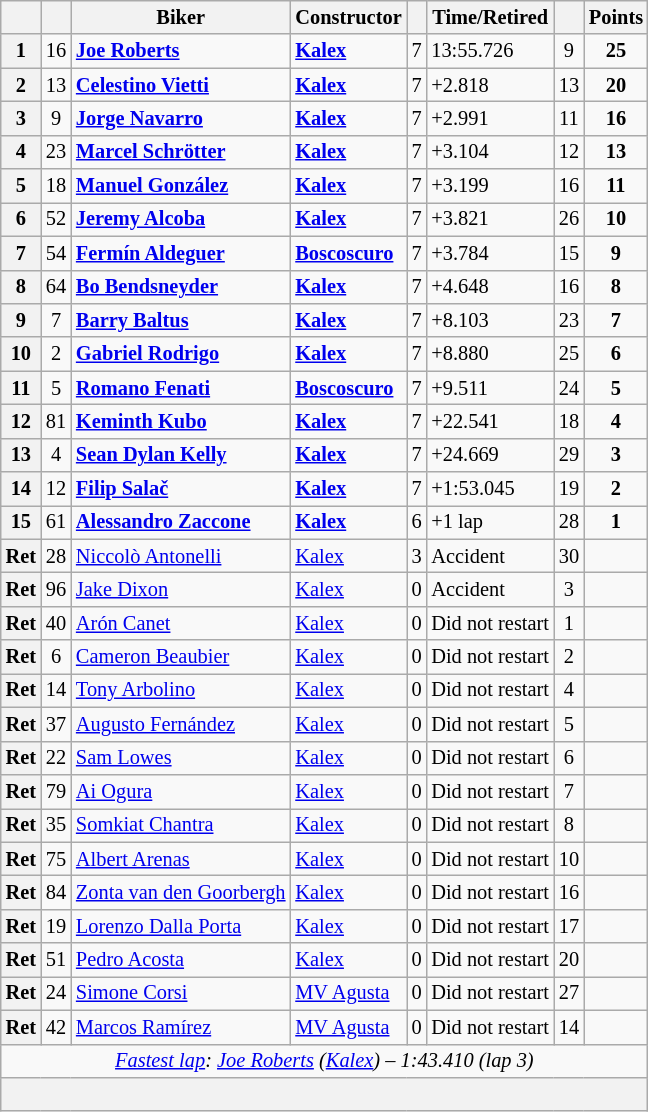<table class="wikitable sortable" style="font-size: 85%;">
<tr>
<th scope="col"></th>
<th scope="col"></th>
<th scope="col">Biker</th>
<th scope="col">Constructor</th>
<th scope="col" class="unsortable"></th>
<th scope="col" class="unsortable">Time/Retired</th>
<th scope="col"></th>
<th scope="col">Points</th>
</tr>
<tr>
<th scope="row">1</th>
<td align="center">16</td>
<td> <strong><a href='#'>Joe Roberts</a></strong></td>
<td><strong><a href='#'>Kalex</a></strong></td>
<td>7</td>
<td>13:55.726</td>
<td align="center">9</td>
<td align="center"><strong>25</strong></td>
</tr>
<tr>
<th scope="row">2</th>
<td align="center">13</td>
<td> <strong><a href='#'>Celestino Vietti</a></strong></td>
<td><strong><a href='#'>Kalex</a></strong></td>
<td>7</td>
<td>+2.818</td>
<td align="center">13</td>
<td align="center"><strong>20</strong></td>
</tr>
<tr>
<th scope="row">3</th>
<td align="center">9</td>
<td> <strong><a href='#'>Jorge Navarro</a></strong></td>
<td><strong><a href='#'>Kalex</a></strong></td>
<td>7</td>
<td>+2.991</td>
<td align="center">11</td>
<td align="center"><strong>16</strong></td>
</tr>
<tr>
<th scope="row">4</th>
<td align="center">23</td>
<td> <strong><a href='#'>Marcel Schrötter</a></strong></td>
<td><strong><a href='#'>Kalex</a></strong></td>
<td>7</td>
<td>+3.104</td>
<td align="center">12</td>
<td align="center"><strong>13</strong></td>
</tr>
<tr>
<th scope="row">5</th>
<td align="center">18</td>
<td> <strong><a href='#'>Manuel González</a></strong></td>
<td><strong><a href='#'>Kalex</a></strong></td>
<td>7</td>
<td>+3.199</td>
<td align="center">16</td>
<td align="center"><strong>11</strong></td>
</tr>
<tr>
<th scope="row">6</th>
<td align="center">52</td>
<td> <strong><a href='#'>Jeremy Alcoba</a></strong></td>
<td><strong><a href='#'>Kalex</a></strong></td>
<td>7</td>
<td>+3.821</td>
<td align="center">26</td>
<td align="center"><strong>10</strong></td>
</tr>
<tr>
<th scope="row">7</th>
<td align="center">54</td>
<td> <strong><a href='#'>Fermín Aldeguer</a></strong></td>
<td><strong><a href='#'>Boscoscuro</a></strong></td>
<td>7</td>
<td>+3.784</td>
<td align="center">15</td>
<td align="center"><strong>9</strong></td>
</tr>
<tr>
<th scope="row">8</th>
<td align="center">64</td>
<td> <strong><a href='#'>Bo Bendsneyder</a></strong></td>
<td><strong><a href='#'>Kalex</a></strong></td>
<td>7</td>
<td>+4.648</td>
<td align="center">16</td>
<td align="center"><strong>8</strong></td>
</tr>
<tr>
<th scope="row">9</th>
<td align="center">7</td>
<td> <strong><a href='#'>Barry Baltus</a></strong></td>
<td><strong><a href='#'>Kalex</a></strong></td>
<td>7</td>
<td>+8.103</td>
<td align="center">23</td>
<td align="center"><strong>7</strong></td>
</tr>
<tr>
<th scope="row">10</th>
<td align="center">2</td>
<td> <strong><a href='#'>Gabriel Rodrigo</a></strong></td>
<td><strong><a href='#'>Kalex</a></strong></td>
<td>7</td>
<td>+8.880</td>
<td align="center">25</td>
<td align="center"><strong>6</strong></td>
</tr>
<tr>
<th scope="row">11</th>
<td align="center">5</td>
<td> <strong><a href='#'>Romano Fenati</a></strong></td>
<td><strong><a href='#'>Boscoscuro</a></strong></td>
<td>7</td>
<td>+9.511</td>
<td align="center">24</td>
<td align="center"><strong>5</strong></td>
</tr>
<tr>
<th scope="row">12</th>
<td align="center">81</td>
<td> <strong><a href='#'>Keminth Kubo</a></strong></td>
<td><strong><a href='#'>Kalex</a></strong></td>
<td>7</td>
<td>+22.541</td>
<td align="center">18</td>
<td align="center"><strong>4</strong></td>
</tr>
<tr>
<th scope="row">13</th>
<td align="center">4</td>
<td> <strong><a href='#'>Sean Dylan Kelly</a></strong></td>
<td><strong><a href='#'>Kalex</a></strong></td>
<td>7</td>
<td>+24.669</td>
<td align="center">29</td>
<td align="center"><strong>3</strong></td>
</tr>
<tr>
<th scope="row">14</th>
<td align="center">12</td>
<td> <strong><a href='#'>Filip Salač</a></strong></td>
<td><strong><a href='#'>Kalex</a></strong></td>
<td>7</td>
<td>+1:53.045</td>
<td align="center">19</td>
<td align="center"><strong>2</strong></td>
</tr>
<tr>
<th scope="row">15</th>
<td align="center">61</td>
<td> <strong><a href='#'>Alessandro Zaccone</a></strong></td>
<td><strong><a href='#'>Kalex</a></strong></td>
<td>6</td>
<td>+1 lap</td>
<td align="center">28</td>
<td align="center"><strong>1</strong></td>
</tr>
<tr>
<th scope="row">Ret</th>
<td align="center">28</td>
<td> <a href='#'>Niccolò Antonelli</a></td>
<td><a href='#'>Kalex</a></td>
<td>3</td>
<td>Accident</td>
<td align="center">30</td>
<td></td>
</tr>
<tr>
<th scope="row">Ret</th>
<td align="center">96</td>
<td> <a href='#'>Jake Dixon</a></td>
<td><a href='#'>Kalex</a></td>
<td>0</td>
<td>Accident</td>
<td align="center">3</td>
<td></td>
</tr>
<tr>
<th scope="row">Ret</th>
<td align="center">40</td>
<td> <a href='#'>Arón Canet</a></td>
<td><a href='#'>Kalex</a></td>
<td>0</td>
<td>Did not restart</td>
<td align="center">1</td>
<td></td>
</tr>
<tr>
<th scope="row">Ret</th>
<td align="center">6</td>
<td> <a href='#'>Cameron Beaubier</a></td>
<td><a href='#'>Kalex</a></td>
<td>0</td>
<td>Did not restart</td>
<td align="center">2</td>
<td></td>
</tr>
<tr>
<th scope="row">Ret</th>
<td align="center">14</td>
<td> <a href='#'>Tony Arbolino</a></td>
<td><a href='#'>Kalex</a></td>
<td>0</td>
<td>Did not restart</td>
<td align="center">4</td>
<td></td>
</tr>
<tr>
<th scope="row">Ret</th>
<td align="center">37</td>
<td> <a href='#'>Augusto Fernández</a></td>
<td><a href='#'>Kalex</a></td>
<td>0</td>
<td>Did not restart</td>
<td align="center">5</td>
<td></td>
</tr>
<tr>
<th scope="row">Ret</th>
<td align="center">22</td>
<td> <a href='#'>Sam Lowes</a></td>
<td><a href='#'>Kalex</a></td>
<td>0</td>
<td>Did not restart</td>
<td align="center">6</td>
<td></td>
</tr>
<tr>
<th scope="row">Ret</th>
<td align="center">79</td>
<td> <a href='#'>Ai Ogura</a></td>
<td><a href='#'>Kalex</a></td>
<td>0</td>
<td>Did not restart</td>
<td align="center">7</td>
<td></td>
</tr>
<tr>
<th scope="row">Ret</th>
<td align="center">35</td>
<td> <a href='#'>Somkiat Chantra</a></td>
<td><a href='#'>Kalex</a></td>
<td>0</td>
<td>Did not restart</td>
<td align="center">8</td>
<td></td>
</tr>
<tr>
<th scope="row">Ret</th>
<td align="center">75</td>
<td> <a href='#'>Albert Arenas</a></td>
<td><a href='#'>Kalex</a></td>
<td>0</td>
<td>Did not restart</td>
<td align="center">10</td>
<td></td>
</tr>
<tr>
<th scope="row">Ret</th>
<td align="center">84</td>
<td> <a href='#'>Zonta van den Goorbergh</a></td>
<td><a href='#'>Kalex</a></td>
<td>0</td>
<td>Did not restart</td>
<td align="center">16</td>
<td></td>
</tr>
<tr>
<th scope="row">Ret</th>
<td align="center">19</td>
<td> <a href='#'>Lorenzo Dalla Porta</a></td>
<td><a href='#'>Kalex</a></td>
<td>0</td>
<td>Did not restart</td>
<td align="center">17</td>
<td></td>
</tr>
<tr>
<th scope="row">Ret</th>
<td align="center">51</td>
<td> <a href='#'>Pedro Acosta</a></td>
<td><a href='#'>Kalex</a></td>
<td>0</td>
<td>Did not restart</td>
<td align="center">20</td>
<td></td>
</tr>
<tr>
<th scope="row">Ret</th>
<td align="center">24</td>
<td> <a href='#'>Simone Corsi</a></td>
<td><a href='#'>MV Agusta</a></td>
<td>0</td>
<td>Did not restart</td>
<td align="center">27</td>
<td></td>
</tr>
<tr>
<th scope="row">Ret</th>
<td align="center">42</td>
<td> <a href='#'>Marcos Ramírez</a></td>
<td><a href='#'>MV Agusta</a></td>
<td>0</td>
<td>Did not restart</td>
<td align="center">14</td>
<td></td>
</tr>
<tr class="sortbottom">
<td colspan="8" style="text-align:center"><em><a href='#'>Fastest lap</a>:  <a href='#'>Joe Roberts</a> (<a href='#'>Kalex</a>) – 1:43.410 (lap 3)</em></td>
</tr>
<tr>
<th colspan=8><br></th>
</tr>
</table>
